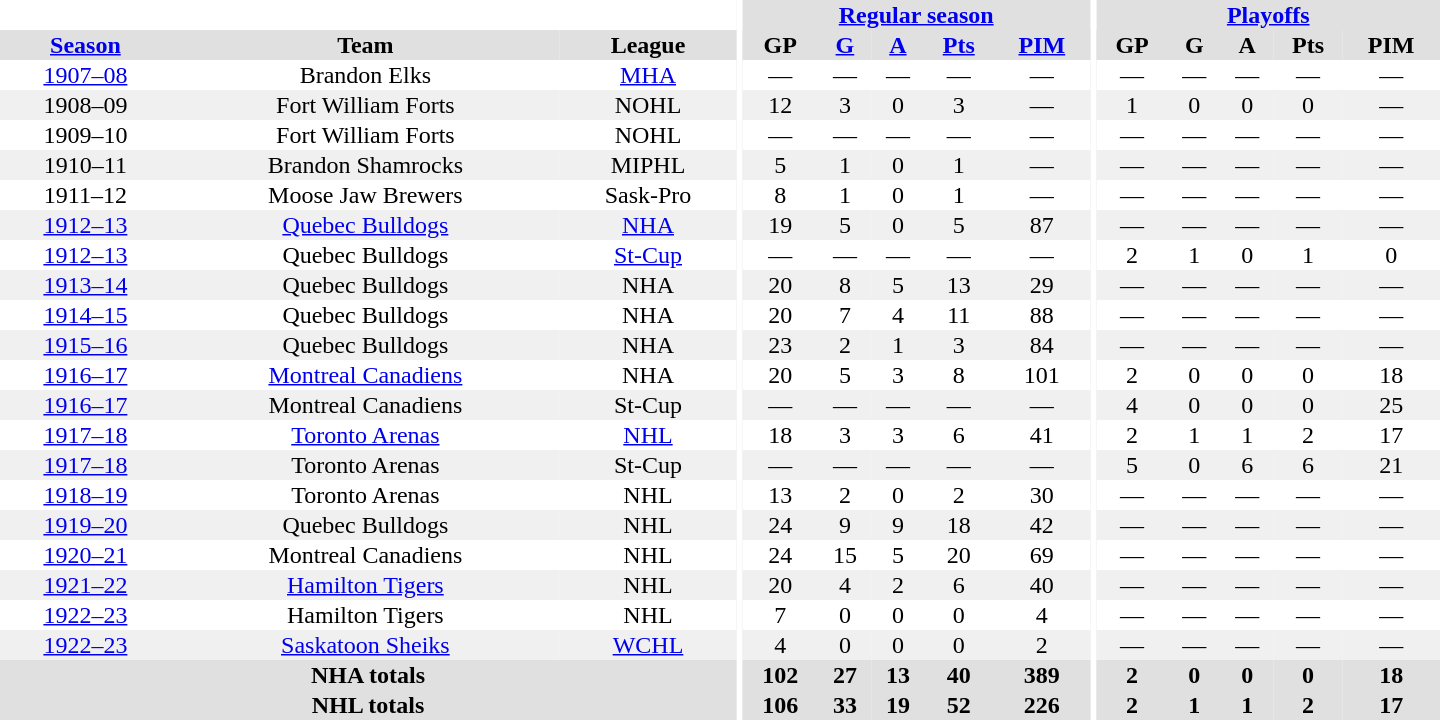<table border="0" cellpadding="1" cellspacing="0" style="text-align:center; width:60em">
<tr bgcolor="#e0e0e0">
<th colspan="3" bgcolor="#ffffff"></th>
<th rowspan="100" bgcolor="#ffffff"></th>
<th colspan="5"><a href='#'>Regular season</a></th>
<th rowspan="100" bgcolor="#ffffff"></th>
<th colspan="5"><a href='#'>Playoffs</a></th>
</tr>
<tr bgcolor="#e0e0e0">
<th><a href='#'>Season</a></th>
<th>Team</th>
<th>League</th>
<th>GP</th>
<th><a href='#'>G</a></th>
<th><a href='#'>A</a></th>
<th><a href='#'>Pts</a></th>
<th><a href='#'>PIM</a></th>
<th>GP</th>
<th>G</th>
<th>A</th>
<th>Pts</th>
<th>PIM</th>
</tr>
<tr>
<td><a href='#'>1907–08</a></td>
<td>Brandon Elks</td>
<td><a href='#'>MHA</a></td>
<td>—</td>
<td>—</td>
<td>—</td>
<td>—</td>
<td>—</td>
<td>—</td>
<td>—</td>
<td>—</td>
<td>—</td>
<td>—</td>
</tr>
<tr bgcolor="#f0f0f0">
<td>1908–09</td>
<td>Fort William Forts</td>
<td>NOHL</td>
<td>12</td>
<td>3</td>
<td>0</td>
<td>3</td>
<td>—</td>
<td>1</td>
<td>0</td>
<td>0</td>
<td>0</td>
<td>—</td>
</tr>
<tr>
<td>1909–10</td>
<td>Fort William Forts</td>
<td>NOHL</td>
<td>—</td>
<td>—</td>
<td>—</td>
<td>—</td>
<td>—</td>
<td>—</td>
<td>—</td>
<td>—</td>
<td>—</td>
<td>—</td>
</tr>
<tr bgcolor="#f0f0f0">
<td>1910–11</td>
<td>Brandon Shamrocks</td>
<td>MIPHL</td>
<td>5</td>
<td>1</td>
<td>0</td>
<td>1</td>
<td>—</td>
<td>—</td>
<td>—</td>
<td>—</td>
<td>—</td>
<td>—</td>
</tr>
<tr>
<td>1911–12</td>
<td>Moose Jaw Brewers</td>
<td>Sask-Pro</td>
<td>8</td>
<td>1</td>
<td>0</td>
<td>1</td>
<td>—</td>
<td>—</td>
<td>—</td>
<td>—</td>
<td>—</td>
<td>—</td>
</tr>
<tr bgcolor="#f0f0f0">
<td><a href='#'>1912–13</a></td>
<td><a href='#'>Quebec Bulldogs</a></td>
<td><a href='#'>NHA</a></td>
<td>19</td>
<td>5</td>
<td>0</td>
<td>5</td>
<td>87</td>
<td>—</td>
<td>—</td>
<td>—</td>
<td>—</td>
<td>—</td>
</tr>
<tr>
<td><a href='#'>1912–13</a></td>
<td>Quebec Bulldogs</td>
<td><a href='#'>St-Cup</a></td>
<td>—</td>
<td>—</td>
<td>—</td>
<td>—</td>
<td>—</td>
<td>2</td>
<td>1</td>
<td>0</td>
<td>1</td>
<td>0</td>
</tr>
<tr bgcolor="#f0f0f0">
<td><a href='#'>1913–14</a></td>
<td>Quebec Bulldogs</td>
<td>NHA</td>
<td>20</td>
<td>8</td>
<td>5</td>
<td>13</td>
<td>29</td>
<td>—</td>
<td>—</td>
<td>—</td>
<td>—</td>
<td>—</td>
</tr>
<tr>
<td><a href='#'>1914–15</a></td>
<td>Quebec Bulldogs</td>
<td>NHA</td>
<td>20</td>
<td>7</td>
<td>4</td>
<td>11</td>
<td>88</td>
<td>—</td>
<td>—</td>
<td>—</td>
<td>—</td>
<td>—</td>
</tr>
<tr bgcolor="#f0f0f0">
<td><a href='#'>1915–16</a></td>
<td>Quebec Bulldogs</td>
<td>NHA</td>
<td>23</td>
<td>2</td>
<td>1</td>
<td>3</td>
<td>84</td>
<td>—</td>
<td>—</td>
<td>—</td>
<td>—</td>
<td>—</td>
</tr>
<tr>
<td><a href='#'>1916–17</a></td>
<td><a href='#'>Montreal Canadiens</a></td>
<td>NHA</td>
<td>20</td>
<td>5</td>
<td>3</td>
<td>8</td>
<td>101</td>
<td>2</td>
<td>0</td>
<td>0</td>
<td>0</td>
<td>18</td>
</tr>
<tr bgcolor="#f0f0f0">
<td><a href='#'>1916–17</a></td>
<td>Montreal Canadiens</td>
<td>St-Cup</td>
<td>—</td>
<td>—</td>
<td>—</td>
<td>—</td>
<td>—</td>
<td>4</td>
<td>0</td>
<td>0</td>
<td>0</td>
<td>25</td>
</tr>
<tr>
<td><a href='#'>1917–18</a></td>
<td><a href='#'>Toronto Arenas</a></td>
<td><a href='#'>NHL</a></td>
<td>18</td>
<td>3</td>
<td>3</td>
<td>6</td>
<td>41</td>
<td>2</td>
<td>1</td>
<td>1</td>
<td>2</td>
<td>17</td>
</tr>
<tr bgcolor="#f0f0f0">
<td><a href='#'>1917–18</a></td>
<td>Toronto Arenas</td>
<td>St-Cup</td>
<td>—</td>
<td>—</td>
<td>—</td>
<td>—</td>
<td>—</td>
<td>5</td>
<td>0</td>
<td>6</td>
<td>6</td>
<td>21</td>
</tr>
<tr>
<td><a href='#'>1918–19</a></td>
<td>Toronto Arenas</td>
<td>NHL</td>
<td>13</td>
<td>2</td>
<td>0</td>
<td>2</td>
<td>30</td>
<td>—</td>
<td>—</td>
<td>—</td>
<td>—</td>
<td>—</td>
</tr>
<tr bgcolor="#f0f0f0">
<td><a href='#'>1919–20</a></td>
<td>Quebec Bulldogs</td>
<td>NHL</td>
<td>24</td>
<td>9</td>
<td>9</td>
<td>18</td>
<td>42</td>
<td>—</td>
<td>—</td>
<td>—</td>
<td>—</td>
<td>—</td>
</tr>
<tr>
<td><a href='#'>1920–21</a></td>
<td>Montreal Canadiens</td>
<td>NHL</td>
<td>24</td>
<td>15</td>
<td>5</td>
<td>20</td>
<td>69</td>
<td>—</td>
<td>—</td>
<td>—</td>
<td>—</td>
<td>—</td>
</tr>
<tr bgcolor="#f0f0f0">
<td><a href='#'>1921–22</a></td>
<td><a href='#'>Hamilton Tigers</a></td>
<td>NHL</td>
<td>20</td>
<td>4</td>
<td>2</td>
<td>6</td>
<td>40</td>
<td>—</td>
<td>—</td>
<td>—</td>
<td>—</td>
<td>—</td>
</tr>
<tr>
<td><a href='#'>1922–23</a></td>
<td>Hamilton Tigers</td>
<td>NHL</td>
<td>7</td>
<td>0</td>
<td>0</td>
<td>0</td>
<td>4</td>
<td>—</td>
<td>—</td>
<td>—</td>
<td>—</td>
<td>—</td>
</tr>
<tr bgcolor="#f0f0f0">
<td><a href='#'>1922–23</a></td>
<td><a href='#'>Saskatoon Sheiks</a></td>
<td><a href='#'>WCHL</a></td>
<td>4</td>
<td>0</td>
<td>0</td>
<td>0</td>
<td>2</td>
<td>—</td>
<td>—</td>
<td>—</td>
<td>—</td>
<td>—</td>
</tr>
<tr bgcolor="#e0e0e0">
<th colspan="3">NHA totals</th>
<th>102</th>
<th>27</th>
<th>13</th>
<th>40</th>
<th>389</th>
<th>2</th>
<th>0</th>
<th>0</th>
<th>0</th>
<th>18</th>
</tr>
<tr bgcolor="#e0e0e0">
<th colspan="3">NHL totals</th>
<th>106</th>
<th>33</th>
<th>19</th>
<th>52</th>
<th>226</th>
<th>2</th>
<th>1</th>
<th>1</th>
<th>2</th>
<th>17</th>
</tr>
</table>
